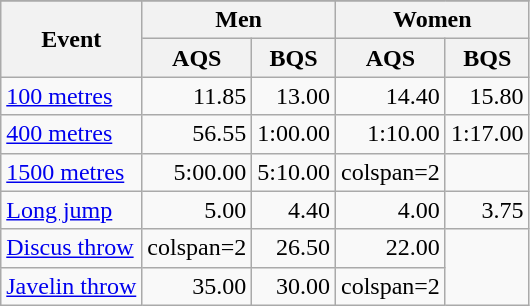<table class="wikitable" style="text-align:right;">
<tr>
</tr>
<tr>
<th rowspan=2>Event</th>
<th colspan=2>Men</th>
<th colspan=2>Women</th>
</tr>
<tr>
<th>AQS</th>
<th>BQS</th>
<th>AQS</th>
<th>BQS</th>
</tr>
<tr>
<td style="text-align:left;"><a href='#'>100 metres</a></td>
<td>11.85</td>
<td>13.00</td>
<td>14.40</td>
<td>15.80</td>
</tr>
<tr>
<td style="text-align:left;"><a href='#'>400 metres</a></td>
<td>56.55</td>
<td>1:00.00</td>
<td>1:10.00</td>
<td>1:17.00</td>
</tr>
<tr>
<td style="text-align:left;"><a href='#'>1500 metres</a></td>
<td>5:00.00</td>
<td>5:10.00</td>
<td>colspan=2 </td>
</tr>
<tr>
<td style="text-align:left;"><a href='#'>Long jump</a></td>
<td>5.00</td>
<td>4.40</td>
<td>4.00</td>
<td>3.75</td>
</tr>
<tr>
<td style="text-align:left;"><a href='#'>Discus throw</a></td>
<td>colspan=2 </td>
<td>26.50</td>
<td>22.00</td>
</tr>
<tr>
<td style="text-align:left;"><a href='#'>Javelin throw</a></td>
<td>35.00</td>
<td>30.00</td>
<td>colspan=2 </td>
</tr>
</table>
